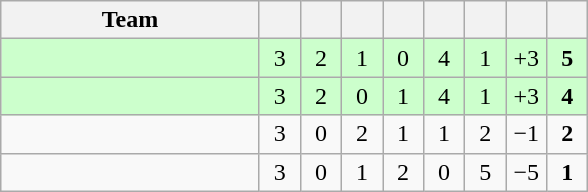<table class="wikitable" style="text-align:center;">
<tr>
<th width=165>Team</th>
<th width=20></th>
<th width=20></th>
<th width=20></th>
<th width=20></th>
<th width=20></th>
<th width=20></th>
<th width=20></th>
<th width=20></th>
</tr>
<tr bgcolor="#ccffcc">
<td align="left"></td>
<td>3</td>
<td>2</td>
<td>1</td>
<td>0</td>
<td>4</td>
<td>1</td>
<td>+3</td>
<td><strong>5</strong></td>
</tr>
<tr bgcolor="#ccffcc">
<td align="left"></td>
<td>3</td>
<td>2</td>
<td>0</td>
<td>1</td>
<td>4</td>
<td>1</td>
<td>+3</td>
<td><strong>4</strong></td>
</tr>
<tr>
<td align="left"></td>
<td>3</td>
<td>0</td>
<td>2</td>
<td>1</td>
<td>1</td>
<td>2</td>
<td>−1</td>
<td><strong>2</strong></td>
</tr>
<tr>
<td align="left"></td>
<td>3</td>
<td>0</td>
<td>1</td>
<td>2</td>
<td>0</td>
<td>5</td>
<td>−5</td>
<td><strong>1</strong></td>
</tr>
</table>
